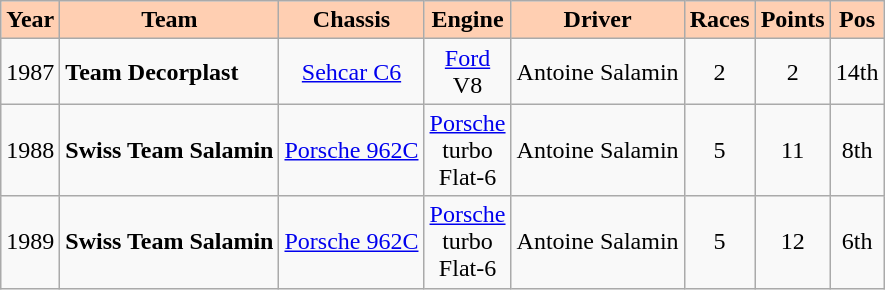<table class="wikitable centre alternance" style="text-align:center">
<tr>
<th scope=col style="background:#FFCFB2">Year</th>
<th scope=col style="background:#FFCFB2">Team</th>
<th scope=col style="background:#FFCFB2">Chassis</th>
<th scope=col style="background:#FFCFB2">Engine</th>
<th scope=col style="background:#FFCFB2">Driver</th>
<th scope=col style="background:#FFCFB2">Races</th>
<th scope=col style="background:#FFCFB2">Points</th>
<th scope=col style="background:#FFCFB2">Pos</th>
</tr>
<tr>
<td>1987</td>
<td align="left"> <strong>Team Decorplast</strong></td>
<td><a href='#'>Sehcar C6</a></td>
<td><a href='#'>Ford</a><br>V8</td>
<td align="left"> Antoine Salamin</td>
<td>2</td>
<td>2</td>
<td>14th</td>
</tr>
<tr>
<td>1988</td>
<td align="left"> <strong>Swiss Team Salamin</strong></td>
<td><a href='#'>Porsche 962C</a></td>
<td><a href='#'>Porsche</a><br> turbo<br>Flat-6</td>
<td align="left"> Antoine Salamin</td>
<td>5</td>
<td>11</td>
<td>8th</td>
</tr>
<tr>
<td>1989</td>
<td align="left"> <strong>Swiss Team Salamin</strong></td>
<td><a href='#'>Porsche 962C</a></td>
<td><a href='#'>Porsche</a><br> turbo<br>Flat-6</td>
<td align="left"> Antoine Salamin</td>
<td>5</td>
<td>12</td>
<td>6th</td>
</tr>
</table>
